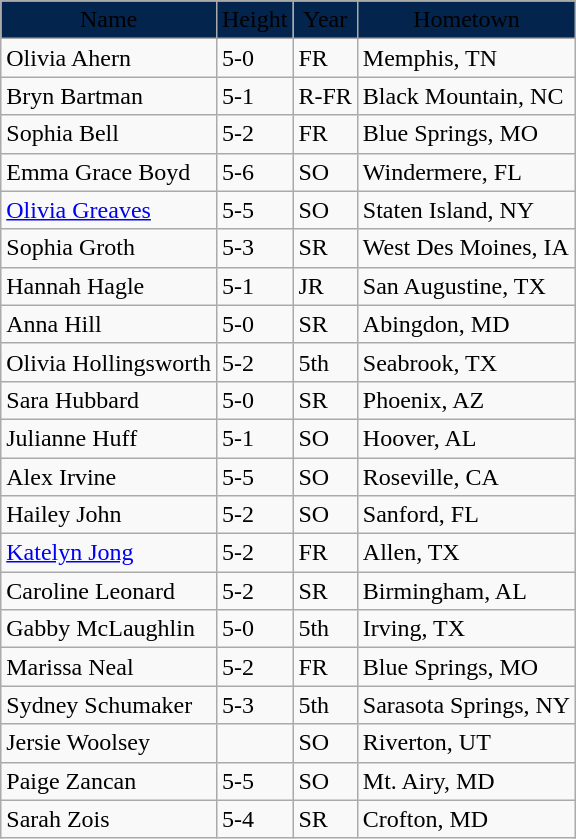<table class="wikitable">
<tr style="text-align:center; background:#03244d;">
<td><span>Name</span></td>
<td><span>Height</span></td>
<td><span>Year</span></td>
<td><span>Hometown</span></td>
</tr>
<tr>
<td>Olivia Ahern</td>
<td>5-0</td>
<td>FR</td>
<td>Memphis, TN</td>
</tr>
<tr>
<td>Bryn Bartman</td>
<td>5-1</td>
<td>R-FR</td>
<td>Black Mountain, NC</td>
</tr>
<tr>
<td>Sophia Bell</td>
<td>5-2</td>
<td>FR</td>
<td>Blue Springs, MO</td>
</tr>
<tr>
<td>Emma Grace Boyd</td>
<td>5-6</td>
<td>SO</td>
<td>Windermere, FL</td>
</tr>
<tr>
<td><a href='#'>Olivia Greaves</a></td>
<td>5-5</td>
<td>SO</td>
<td>Staten Island, NY</td>
</tr>
<tr>
<td>Sophia Groth</td>
<td>5-3</td>
<td>SR</td>
<td>West Des Moines, IA</td>
</tr>
<tr>
<td>Hannah Hagle</td>
<td>5-1</td>
<td>JR</td>
<td>San Augustine, TX</td>
</tr>
<tr>
<td>Anna Hill</td>
<td>5-0</td>
<td>SR</td>
<td>Abingdon, MD</td>
</tr>
<tr>
<td>Olivia Hollingsworth</td>
<td>5-2</td>
<td>5th</td>
<td>Seabrook, TX</td>
</tr>
<tr>
<td>Sara Hubbard</td>
<td>5-0</td>
<td>SR</td>
<td>Phoenix, AZ</td>
</tr>
<tr>
<td>Julianne Huff</td>
<td>5-1</td>
<td>SO</td>
<td>Hoover, AL</td>
</tr>
<tr>
<td>Alex Irvine</td>
<td>5-5</td>
<td>SO</td>
<td>Roseville, CA</td>
</tr>
<tr>
<td>Hailey John</td>
<td>5-2</td>
<td>SO</td>
<td>Sanford, FL</td>
</tr>
<tr>
<td><a href='#'>Katelyn Jong</a></td>
<td>5-2</td>
<td>FR</td>
<td>Allen, TX</td>
</tr>
<tr>
<td>Caroline Leonard</td>
<td>5-2</td>
<td>SR</td>
<td>Birmingham, AL</td>
</tr>
<tr>
<td>Gabby McLaughlin</td>
<td>5-0</td>
<td>5th</td>
<td>Irving, TX</td>
</tr>
<tr>
<td>Marissa Neal</td>
<td>5-2</td>
<td>FR</td>
<td>Blue Springs, MO</td>
</tr>
<tr>
<td>Sydney Schumaker</td>
<td>5-3</td>
<td>5th</td>
<td>Sarasota Springs, NY</td>
</tr>
<tr>
<td>Jersie Woolsey</td>
<td></td>
<td>SO</td>
<td>Riverton, UT</td>
</tr>
<tr>
<td>Paige Zancan</td>
<td>5-5</td>
<td>SO</td>
<td>Mt. Airy, MD</td>
</tr>
<tr>
<td>Sarah Zois</td>
<td>5-4</td>
<td>SR</td>
<td>Crofton, MD</td>
</tr>
</table>
